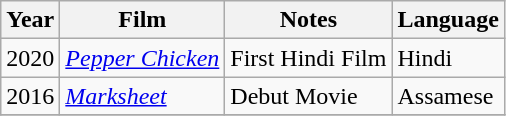<table class="wikitable sortable">
<tr>
<th>Year</th>
<th>Film</th>
<th>Notes</th>
<th>Language</th>
</tr>
<tr>
<td>2020</td>
<td><em><a href='#'>Pepper Chicken</a></em></td>
<td>First Hindi Film</td>
<td>Hindi</td>
</tr>
<tr>
<td>2016</td>
<td><em><a href='#'>Marksheet</a></em></td>
<td>Debut Movie</td>
<td>Assamese</td>
</tr>
<tr>
</tr>
</table>
